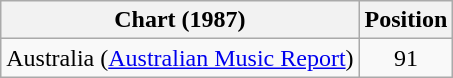<table class="wikitable">
<tr>
<th>Chart (1987)</th>
<th>Position</th>
</tr>
<tr>
<td align="left">Australia (<a href='#'>Australian Music Report</a>)</td>
<td align="center">91</td>
</tr>
</table>
